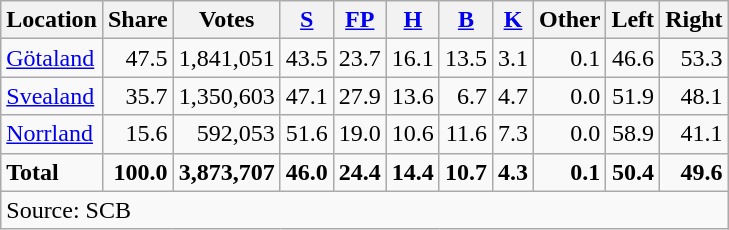<table class="wikitable sortable" style=text-align:right>
<tr>
<th>Location</th>
<th>Share</th>
<th>Votes</th>
<th><a href='#'>S</a></th>
<th><a href='#'>FP</a></th>
<th><a href='#'>H</a></th>
<th><a href='#'>B</a></th>
<th><a href='#'>K</a></th>
<th>Other</th>
<th>Left</th>
<th>Right</th>
</tr>
<tr>
<td align=left><a href='#'>Götaland</a></td>
<td>47.5</td>
<td>1,841,051</td>
<td>43.5</td>
<td>23.7</td>
<td>16.1</td>
<td>13.5</td>
<td>3.1</td>
<td>0.1</td>
<td>46.6</td>
<td>53.3</td>
</tr>
<tr>
<td align=left><a href='#'>Svealand</a></td>
<td>35.7</td>
<td>1,350,603</td>
<td>47.1</td>
<td>27.9</td>
<td>13.6</td>
<td>6.7</td>
<td>4.7</td>
<td>0.0</td>
<td>51.9</td>
<td>48.1</td>
</tr>
<tr>
<td align=left><a href='#'>Norrland</a></td>
<td>15.6</td>
<td>592,053</td>
<td>51.6</td>
<td>19.0</td>
<td>10.6</td>
<td>11.6</td>
<td>7.3</td>
<td>0.0</td>
<td>58.9</td>
<td>41.1</td>
</tr>
<tr>
<td align=left><strong>Total</strong></td>
<td><strong>100.0</strong></td>
<td><strong>3,873,707</strong></td>
<td><strong>46.0</strong></td>
<td><strong>24.4</strong></td>
<td><strong>14.4</strong></td>
<td><strong>10.7</strong></td>
<td><strong>4.3</strong></td>
<td><strong>0.1</strong></td>
<td><strong>50.4</strong></td>
<td><strong>49.6</strong></td>
</tr>
<tr>
<td align=left colspan=11>Source: SCB </td>
</tr>
</table>
